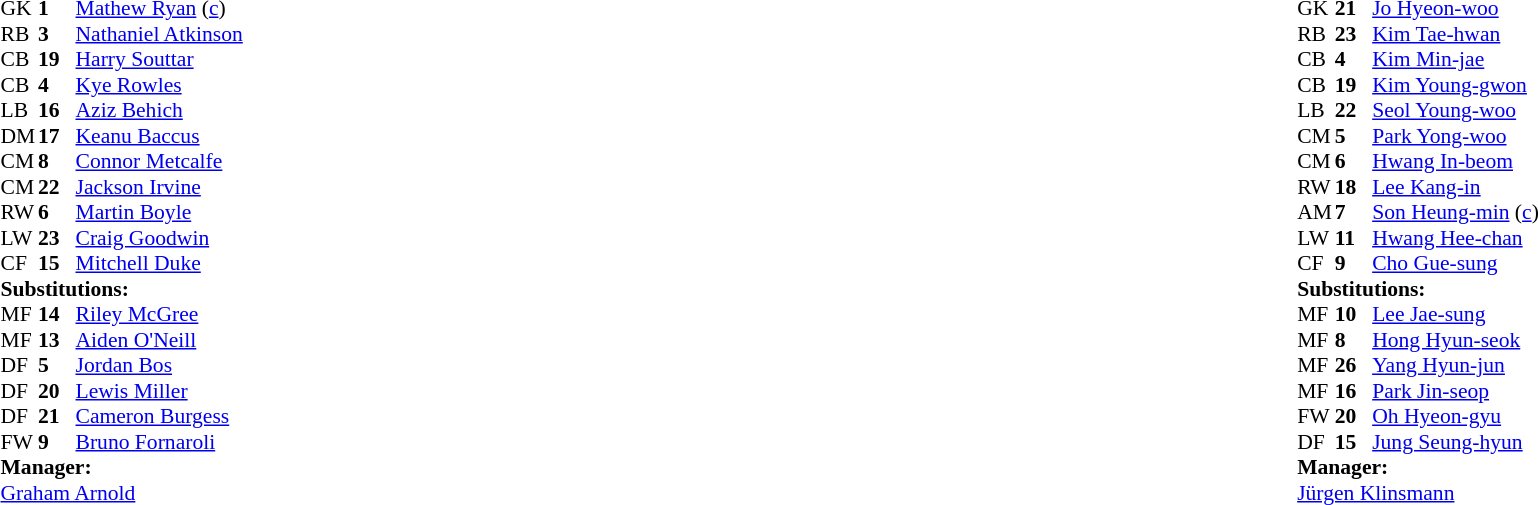<table width="100%">
<tr>
<td valign="top" width="40%"><br><table style="font-size:90%" cellspacing="0" cellpadding="0">
<tr>
<th width=25></th>
<th width=25></th>
</tr>
<tr>
<td>GK</td>
<td><strong>1</strong></td>
<td><a href='#'>Mathew Ryan</a> (<a href='#'>c</a>)</td>
</tr>
<tr>
<td>RB</td>
<td><strong>3</strong></td>
<td><a href='#'>Nathaniel Atkinson</a></td>
<td></td>
<td></td>
</tr>
<tr>
<td>CB</td>
<td><strong>19</strong></td>
<td><a href='#'>Harry Souttar</a></td>
<td></td>
</tr>
<tr>
<td>CB</td>
<td><strong>4</strong></td>
<td><a href='#'>Kye Rowles</a></td>
</tr>
<tr>
<td>LB</td>
<td><strong>16</strong></td>
<td><a href='#'>Aziz Behich</a></td>
</tr>
<tr>
<td>DM</td>
<td><strong>17</strong></td>
<td><a href='#'>Keanu Baccus</a></td>
<td></td>
<td></td>
</tr>
<tr>
<td>CM</td>
<td><strong>8</strong></td>
<td><a href='#'>Connor Metcalfe</a></td>
<td></td>
<td></td>
</tr>
<tr>
<td>CM</td>
<td><strong>22</strong></td>
<td><a href='#'>Jackson Irvine</a></td>
</tr>
<tr>
<td>RW</td>
<td><strong>6</strong></td>
<td><a href='#'>Martin Boyle</a></td>
<td></td>
<td></td>
</tr>
<tr>
<td>LW</td>
<td><strong>23</strong></td>
<td><a href='#'>Craig Goodwin</a></td>
<td></td>
<td></td>
</tr>
<tr>
<td>CF</td>
<td><strong>15</strong></td>
<td><a href='#'>Mitchell Duke</a></td>
<td></td>
<td></td>
</tr>
<tr>
<td colspan=3><strong>Substitutions:</strong></td>
</tr>
<tr>
<td>MF</td>
<td><strong>14</strong></td>
<td><a href='#'>Riley McGree</a></td>
<td></td>
<td></td>
</tr>
<tr>
<td>MF</td>
<td><strong>13</strong></td>
<td><a href='#'>Aiden O'Neill</a></td>
<td></td>
<td></td>
</tr>
<tr>
<td>DF</td>
<td><strong>5</strong></td>
<td><a href='#'>Jordan Bos</a></td>
<td></td>
<td></td>
</tr>
<tr>
<td>DF</td>
<td><strong>20</strong></td>
<td><a href='#'>Lewis Miller</a></td>
<td></td>
<td></td>
</tr>
<tr>
<td>DF</td>
<td><strong>21</strong></td>
<td><a href='#'>Cameron Burgess</a></td>
<td></td>
<td></td>
</tr>
<tr>
<td>FW</td>
<td><strong>9</strong></td>
<td><a href='#'>Bruno Fornaroli</a></td>
<td></td>
<td></td>
</tr>
<tr>
<td colspan=3><strong>Manager:</strong></td>
</tr>
<tr>
<td colspan=3><a href='#'>Graham Arnold</a></td>
</tr>
</table>
</td>
<td valign="top"></td>
<td valign="top" width="50%"><br><table style="font-size:90%; margin:auto" cellspacing="0" cellpadding="0">
<tr>
<th width=25></th>
<th width=25></th>
</tr>
<tr>
<td>GK</td>
<td><strong>21</strong></td>
<td><a href='#'>Jo Hyeon-woo</a></td>
</tr>
<tr>
<td>RB</td>
<td><strong>23</strong></td>
<td><a href='#'>Kim Tae-hwan</a></td>
<td></td>
<td></td>
</tr>
<tr>
<td>CB</td>
<td><strong>4</strong></td>
<td><a href='#'>Kim Min-jae</a></td>
<td></td>
<td></td>
</tr>
<tr>
<td>CB</td>
<td><strong>19</strong></td>
<td><a href='#'>Kim Young-gwon</a></td>
</tr>
<tr>
<td>LB</td>
<td><strong>22</strong></td>
<td><a href='#'>Seol Young-woo</a></td>
</tr>
<tr>
<td>CM</td>
<td><strong>5</strong></td>
<td><a href='#'>Park Yong-woo</a></td>
<td></td>
<td></td>
</tr>
<tr>
<td>CM</td>
<td><strong>6</strong></td>
<td><a href='#'>Hwang In-beom</a></td>
<td></td>
<td></td>
</tr>
<tr>
<td>RW</td>
<td><strong>18</strong></td>
<td><a href='#'>Lee Kang-in</a></td>
<td></td>
<td></td>
</tr>
<tr>
<td>AM</td>
<td><strong>7</strong></td>
<td><a href='#'>Son Heung-min</a> (<a href='#'>c</a>)</td>
</tr>
<tr>
<td>LW</td>
<td><strong>11</strong></td>
<td><a href='#'>Hwang Hee-chan</a></td>
<td></td>
<td></td>
</tr>
<tr>
<td>CF</td>
<td><strong>9</strong></td>
<td><a href='#'>Cho Gue-sung</a></td>
<td></td>
<td></td>
</tr>
<tr>
<td colspan=3><strong>Substitutions:</strong></td>
</tr>
<tr>
<td>MF</td>
<td><strong>10</strong></td>
<td><a href='#'>Lee Jae-sung</a></td>
<td></td>
<td></td>
</tr>
<tr>
<td>MF</td>
<td><strong>8</strong></td>
<td><a href='#'>Hong Hyun-seok</a></td>
<td></td>
<td></td>
</tr>
<tr>
<td>MF</td>
<td><strong>26</strong></td>
<td><a href='#'>Yang Hyun-jun</a></td>
<td></td>
<td></td>
</tr>
<tr>
<td>MF</td>
<td><strong>16</strong></td>
<td><a href='#'>Park Jin-seop</a></td>
<td></td>
<td></td>
</tr>
<tr>
<td>FW</td>
<td><strong>20</strong></td>
<td><a href='#'>Oh Hyeon-gyu</a></td>
<td></td>
<td></td>
</tr>
<tr>
<td>DF</td>
<td><strong>15</strong></td>
<td><a href='#'>Jung Seung-hyun</a></td>
<td></td>
<td></td>
</tr>
<tr>
<td colspan=3><strong>Manager:</strong></td>
</tr>
<tr>
<td colspan=3> <a href='#'>Jürgen Klinsmann</a></td>
</tr>
</table>
</td>
</tr>
</table>
